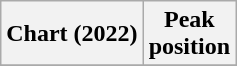<table class="wikitable plainrowheaders" style="text-align:center">
<tr>
<th scope="col">Chart (2022)</th>
<th scope="col">Peak<br>position</th>
</tr>
<tr>
</tr>
</table>
